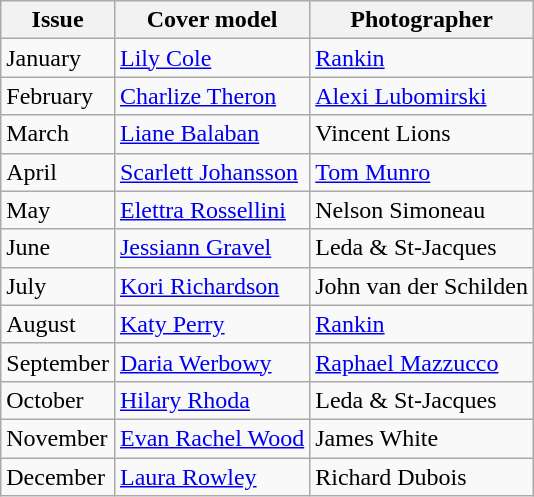<table class="sortable wikitable">
<tr>
<th>Issue</th>
<th>Cover model</th>
<th>Photographer</th>
</tr>
<tr>
<td>January</td>
<td><a href='#'>Lily Cole</a></td>
<td><a href='#'>Rankin</a></td>
</tr>
<tr>
<td>February</td>
<td><a href='#'>Charlize Theron</a></td>
<td><a href='#'>Alexi Lubomirski</a></td>
</tr>
<tr>
<td>March</td>
<td><a href='#'>Liane Balaban</a></td>
<td>Vincent Lions</td>
</tr>
<tr>
<td>April</td>
<td><a href='#'>Scarlett Johansson</a></td>
<td><a href='#'>Tom Munro</a></td>
</tr>
<tr>
<td>May</td>
<td><a href='#'>Elettra Rossellini</a></td>
<td>Nelson Simoneau</td>
</tr>
<tr>
<td>June</td>
<td><a href='#'>Jessiann Gravel</a></td>
<td>Leda & St-Jacques</td>
</tr>
<tr>
<td>July</td>
<td><a href='#'>Kori Richardson</a></td>
<td>John van der Schilden</td>
</tr>
<tr>
<td>August</td>
<td><a href='#'>Katy Perry</a></td>
<td><a href='#'>Rankin</a></td>
</tr>
<tr>
<td>September</td>
<td><a href='#'>Daria Werbowy</a></td>
<td><a href='#'>Raphael Mazzucco</a></td>
</tr>
<tr>
<td>October</td>
<td><a href='#'>Hilary Rhoda</a></td>
<td>Leda & St-Jacques</td>
</tr>
<tr>
<td>November</td>
<td><a href='#'>Evan Rachel Wood</a></td>
<td>James White</td>
</tr>
<tr>
<td>December</td>
<td><a href='#'>Laura Rowley</a></td>
<td>Richard Dubois</td>
</tr>
</table>
